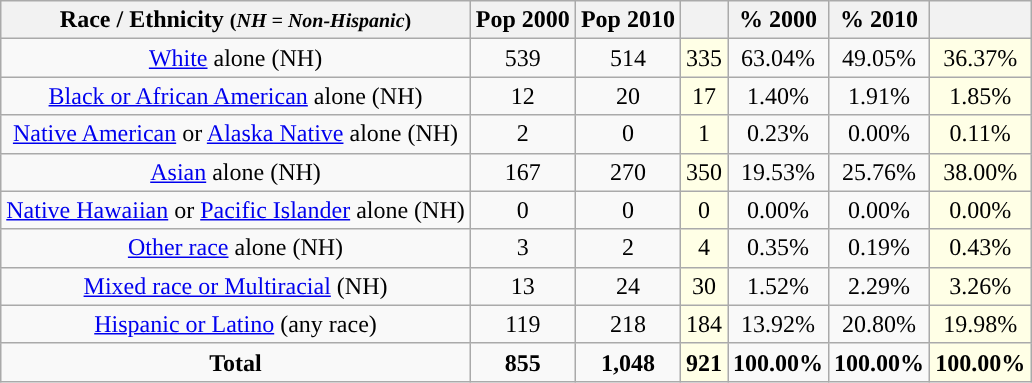<table class="wikitable" style="text-align:center;">
<tr>
<th>Race / Ethnicity <small>(<em>NH = Non-Hispanic</em>)</small></th>
<th>Pop 2000</th>
<th>Pop 2010</th>
<th></th>
<th>% 2000</th>
<th>% 2010</th>
<th></th>
</tr>
<tr>
<td><a href='#'>White</a> alone (NH)</td>
<td>539</td>
<td>514</td>
<td style='background: #ffffe6;'>335</td>
<td>63.04%</td>
<td>49.05%</td>
<td style='background: #ffffe6;'>36.37%</td>
</tr>
<tr>
<td><a href='#'>Black or African American</a> alone (NH)</td>
<td>12</td>
<td>20</td>
<td style='background: #ffffe6;'>17</td>
<td>1.40%</td>
<td>1.91%</td>
<td style='background: #ffffe6;'>1.85%</td>
</tr>
<tr>
<td><a href='#'>Native American</a> or <a href='#'>Alaska Native</a> alone (NH)</td>
<td>2</td>
<td>0</td>
<td style='background: #ffffe6;'>1</td>
<td>0.23%</td>
<td>0.00%</td>
<td style='background: #ffffe6;'>0.11%</td>
</tr>
<tr>
<td><a href='#'>Asian</a> alone (NH)</td>
<td>167</td>
<td>270</td>
<td style='background: #ffffe6;'>350</td>
<td>19.53%</td>
<td>25.76%</td>
<td style='background: #ffffe6;'>38.00%</td>
</tr>
<tr>
<td><a href='#'>Native Hawaiian</a> or <a href='#'>Pacific Islander</a> alone (NH)</td>
<td>0</td>
<td>0</td>
<td style='background: #ffffe6;'>0</td>
<td>0.00%</td>
<td>0.00%</td>
<td style='background: #ffffe6;'>0.00%</td>
</tr>
<tr>
<td><a href='#'>Other race</a> alone (NH)</td>
<td>3</td>
<td>2</td>
<td style='background: #ffffe6;'>4</td>
<td>0.35%</td>
<td>0.19%</td>
<td style='background: #ffffe6;'>0.43%</td>
</tr>
<tr>
<td><a href='#'>Mixed race or Multiracial</a> (NH)</td>
<td>13</td>
<td>24</td>
<td style='background: #ffffe6;'>30</td>
<td>1.52%</td>
<td>2.29%</td>
<td style='background: #ffffe6;'>3.26%</td>
</tr>
<tr>
<td><a href='#'>Hispanic or Latino</a> (any race)</td>
<td>119</td>
<td>218</td>
<td style='background: #ffffe6;'>184</td>
<td>13.92%</td>
<td>20.80%</td>
<td style='background: #ffffe6;'>19.98%</td>
</tr>
<tr>
<td><strong>Total</strong></td>
<td><strong>855</strong></td>
<td><strong>1,048</strong></td>
<td style='background: #ffffe6;'><strong>921</strong></td>
<td><strong>100.00%</strong></td>
<td><strong>100.00%</strong></td>
<td style='background: #ffffe6;'><strong>100.00%</strong></td>
</tr>
</table>
